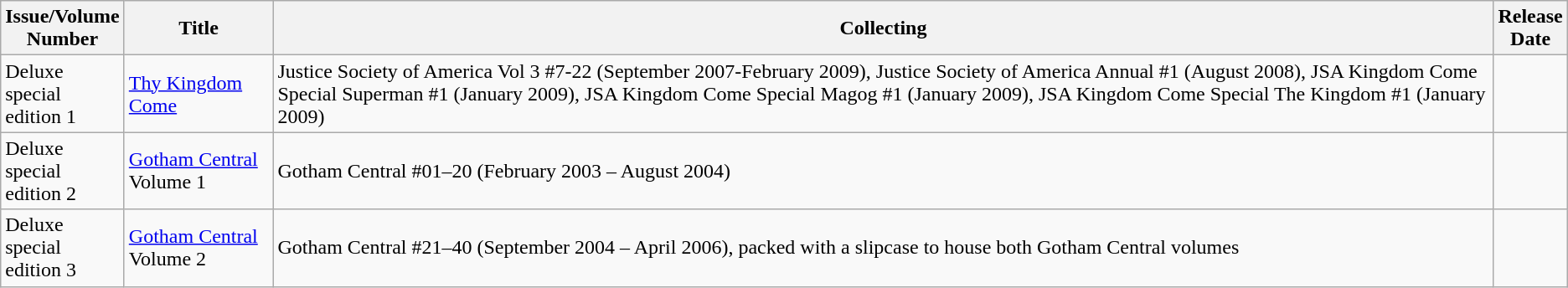<table class="wikitable sortable" style="text-align: left;">
<tr>
<th width="1%">Issue/Volume Number</th>
<th>Title</th>
<th>Collecting</th>
<th width="1%">Release Date</th>
</tr>
<tr>
<td>Deluxe special edition 1</td>
<td><a href='#'>Thy Kingdom Come</a></td>
<td>Justice Society of America Vol 3 #7-22 (September 2007-February 2009), Justice Society of America Annual #1 (August 2008), JSA Kingdom Come Special Superman #1 (January 2009), JSA Kingdom Come Special Magog #1 (January 2009), JSA Kingdom Come Special The Kingdom #1 (January 2009)</td>
<td></td>
</tr>
<tr>
<td>Deluxe special edition 2</td>
<td><a href='#'>Gotham Central</a> Volume 1</td>
<td>Gotham Central #01–20 (February 2003 – August 2004)</td>
<td></td>
</tr>
<tr>
<td>Deluxe special edition 3</td>
<td><a href='#'>Gotham Central</a> Volume 2</td>
<td>Gotham Central #21–40 (September 2004 – April 2006), packed with a slipcase to house both Gotham Central volumes</td>
<td></td>
</tr>
</table>
